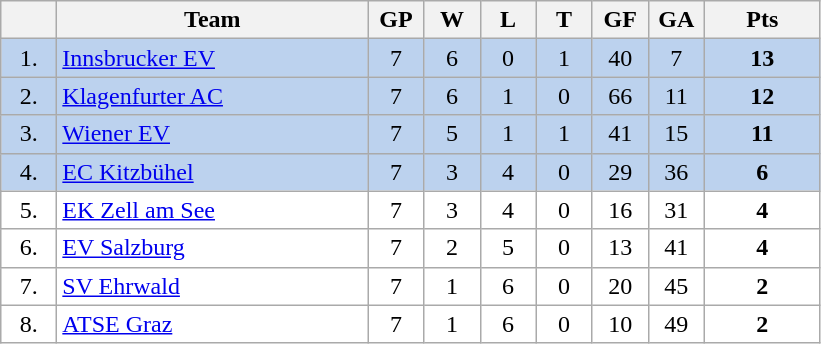<table class="wikitable">
<tr>
<th width="30"></th>
<th width="200">Team</th>
<th width="30">GP</th>
<th width="30">W</th>
<th width="30">L</th>
<th width="30">T</th>
<th width="30">GF</th>
<th width="30">GA</th>
<th width="70">Pts</th>
</tr>
<tr bgcolor="#BCD2EE" align="center">
<td>1.</td>
<td align="left"><a href='#'>Innsbrucker EV</a></td>
<td>7</td>
<td>6</td>
<td>0</td>
<td>1</td>
<td>40</td>
<td>7</td>
<td><strong>13</strong></td>
</tr>
<tr bgcolor="#BCD2EE" align="center">
<td>2.</td>
<td align="left"><a href='#'>Klagenfurter AC</a></td>
<td>7</td>
<td>6</td>
<td>1</td>
<td>0</td>
<td>66</td>
<td>11</td>
<td><strong>12</strong></td>
</tr>
<tr bgcolor="#BCD2EE" align="center">
<td>3.</td>
<td align="left"><a href='#'>Wiener EV</a></td>
<td>7</td>
<td>5</td>
<td>1</td>
<td>1</td>
<td>41</td>
<td>15</td>
<td><strong>11</strong></td>
</tr>
<tr bgcolor="#BCD2EE" align="center">
<td>4.</td>
<td align="left"><a href='#'>EC Kitzbühel</a></td>
<td>7</td>
<td>3</td>
<td>4</td>
<td>0</td>
<td>29</td>
<td>36</td>
<td><strong>6</strong></td>
</tr>
<tr bgcolor="#FFFFFF" align="center">
<td>5.</td>
<td align="left"><a href='#'>EK Zell am See</a></td>
<td>7</td>
<td>3</td>
<td>4</td>
<td>0</td>
<td>16</td>
<td>31</td>
<td><strong>4</strong></td>
</tr>
<tr bgcolor="#FFFFFF" align="center">
<td>6.</td>
<td align="left"><a href='#'>EV Salzburg</a></td>
<td>7</td>
<td>2</td>
<td>5</td>
<td>0</td>
<td>13</td>
<td>41</td>
<td><strong>4</strong></td>
</tr>
<tr bgcolor="#FFFFFF" align="center">
<td>7.</td>
<td align="left"><a href='#'>SV Ehrwald</a></td>
<td>7</td>
<td>1</td>
<td>6</td>
<td>0</td>
<td>20</td>
<td>45</td>
<td><strong>2</strong></td>
</tr>
<tr bgcolor="#FFFFFF" align="center">
<td>8.</td>
<td align="left"><a href='#'>ATSE Graz</a></td>
<td>7</td>
<td>1</td>
<td>6</td>
<td>0</td>
<td>10</td>
<td>49</td>
<td><strong>2</strong></td>
</tr>
</table>
